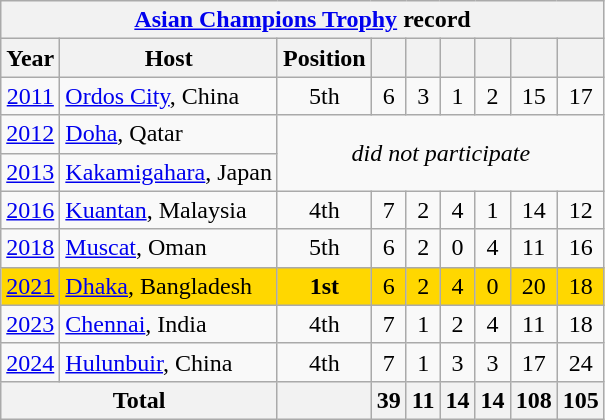<table class="wikitable" style="text-align: center;">
<tr>
<th colspan=9><a href='#'>Asian Champions Trophy</a> record</th>
</tr>
<tr>
<th>Year</th>
<th>Host</th>
<th>Position</th>
<th></th>
<th></th>
<th></th>
<th></th>
<th></th>
<th></th>
</tr>
<tr>
<td><a href='#'>2011</a></td>
<td align=left> <a href='#'>Ordos City</a>, China</td>
<td>5th</td>
<td>6</td>
<td>3</td>
<td>1</td>
<td>2</td>
<td>15</td>
<td>17</td>
</tr>
<tr>
<td><a href='#'>2012</a></td>
<td align=left> <a href='#'>Doha</a>, Qatar</td>
<td colspan=7 rowspan=2><em>did not participate</em></td>
</tr>
<tr>
<td><a href='#'>2013</a></td>
<td align=left> <a href='#'>Kakamigahara</a>, Japan</td>
</tr>
<tr>
<td><a href='#'>2016</a></td>
<td align=left> <a href='#'>Kuantan</a>, Malaysia</td>
<td>4th</td>
<td>7</td>
<td>2</td>
<td>4</td>
<td>1</td>
<td>14</td>
<td>12</td>
</tr>
<tr>
<td><a href='#'>2018</a></td>
<td align=left> <a href='#'>Muscat</a>, Oman</td>
<td>5th</td>
<td>6</td>
<td>2</td>
<td>0</td>
<td>4</td>
<td>11</td>
<td>16</td>
</tr>
<tr bgcolor=gold>
<td><a href='#'>2021</a></td>
<td align=left> <a href='#'>Dhaka</a>, Bangladesh</td>
<td><strong>1st</strong></td>
<td>6</td>
<td>2</td>
<td>4</td>
<td>0</td>
<td>20</td>
<td>18</td>
</tr>
<tr>
<td><a href='#'>2023</a></td>
<td align=left> <a href='#'>Chennai</a>, India</td>
<td>4th</td>
<td>7</td>
<td>1</td>
<td>2</td>
<td>4</td>
<td>11</td>
<td>18</td>
</tr>
<tr>
<td><a href='#'>2024</a></td>
<td align=left> <a href='#'>Hulunbuir</a>, China</td>
<td>4th</td>
<td>7</td>
<td>1</td>
<td>3</td>
<td>3</td>
<td>17</td>
<td>24</td>
</tr>
<tr>
<th colspan=2>Total</th>
<th></th>
<th>39</th>
<th>11</th>
<th>14</th>
<th>14</th>
<th>108</th>
<th>105</th>
</tr>
</table>
